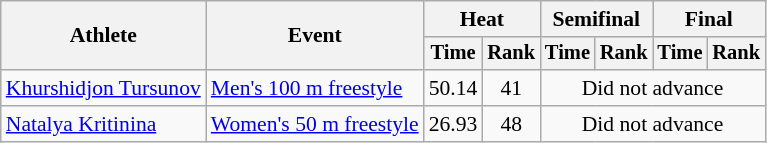<table class=wikitable style="font-size:90%">
<tr>
<th rowspan="2">Athlete</th>
<th rowspan="2">Event</th>
<th colspan="2">Heat</th>
<th colspan="2">Semifinal</th>
<th colspan="2">Final</th>
</tr>
<tr style="font-size:95%">
<th>Time</th>
<th>Rank</th>
<th>Time</th>
<th>Rank</th>
<th>Time</th>
<th>Rank</th>
</tr>
<tr align=center>
<td align=left><a href='#'>Khurshidjon Tursunov</a></td>
<td align=left><a href='#'>Men's 100 m freestyle</a></td>
<td>50.14</td>
<td>41</td>
<td colspan="4">Did not advance</td>
</tr>
<tr align=center>
<td align=left><a href='#'>Natalya Kritinina</a></td>
<td align=left><a href='#'>Women's 50 m freestyle</a></td>
<td>26.93</td>
<td>48</td>
<td colspan="4">Did not advance</td>
</tr>
</table>
